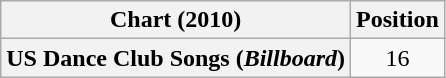<table class="wikitable plainrowheaders" style="text-align:center">
<tr>
<th scope="col">Chart (2010)</th>
<th scope="col">Position</th>
</tr>
<tr>
<th scope="row">US Dance Club Songs (<em>Billboard</em>)</th>
<td>16</td>
</tr>
</table>
